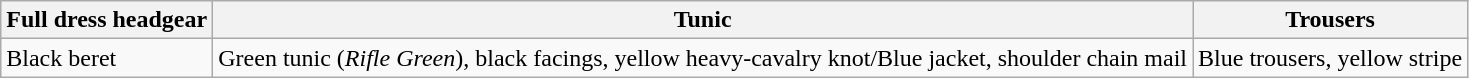<table class=wikitable>
<tr>
<th>Full dress headgear</th>
<th>Tunic</th>
<th>Trousers</th>
</tr>
<tr>
<td>Black beret</td>
<td>Green tunic (<em>Rifle Green</em>), black facings, yellow heavy-cavalry knot/Blue jacket, shoulder chain mail</td>
<td>Blue trousers, yellow stripe</td>
</tr>
</table>
